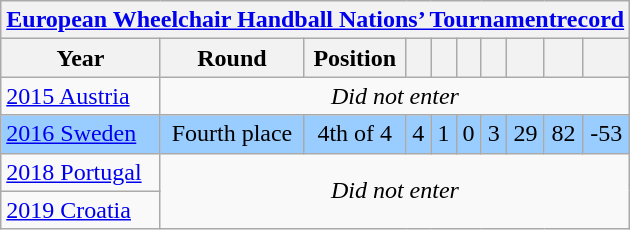<table class="wikitable" style="text-align: center;">
<tr>
<th colspan=10><a href='#'>European Wheelchair Handball Nations’ Tournamentrecord</a></th>
</tr>
<tr>
<th>Year</th>
<th>Round</th>
<th>Position</th>
<th></th>
<th></th>
<th></th>
<th></th>
<th></th>
<th></th>
<th></th>
</tr>
<tr>
<td align=left> <a href='#'>2015 Austria</a></td>
<td colspan=9><em>Did not enter</em></td>
</tr>
<tr style="background:#9acdff;">
<td align=left> <a href='#'>2016 Sweden</a></td>
<td>Fourth place</td>
<td>4th of 4</td>
<td>4</td>
<td>1</td>
<td>0</td>
<td>3</td>
<td>29</td>
<td>82</td>
<td>-53</td>
</tr>
<tr>
<td align=left> <a href='#'>2018 Portugal</a></td>
<td rowspan=2 colspan=9><em>Did not enter</em></td>
</tr>
<tr>
<td align=left> <a href='#'>2019 Croatia</a></td>
</tr>
</table>
